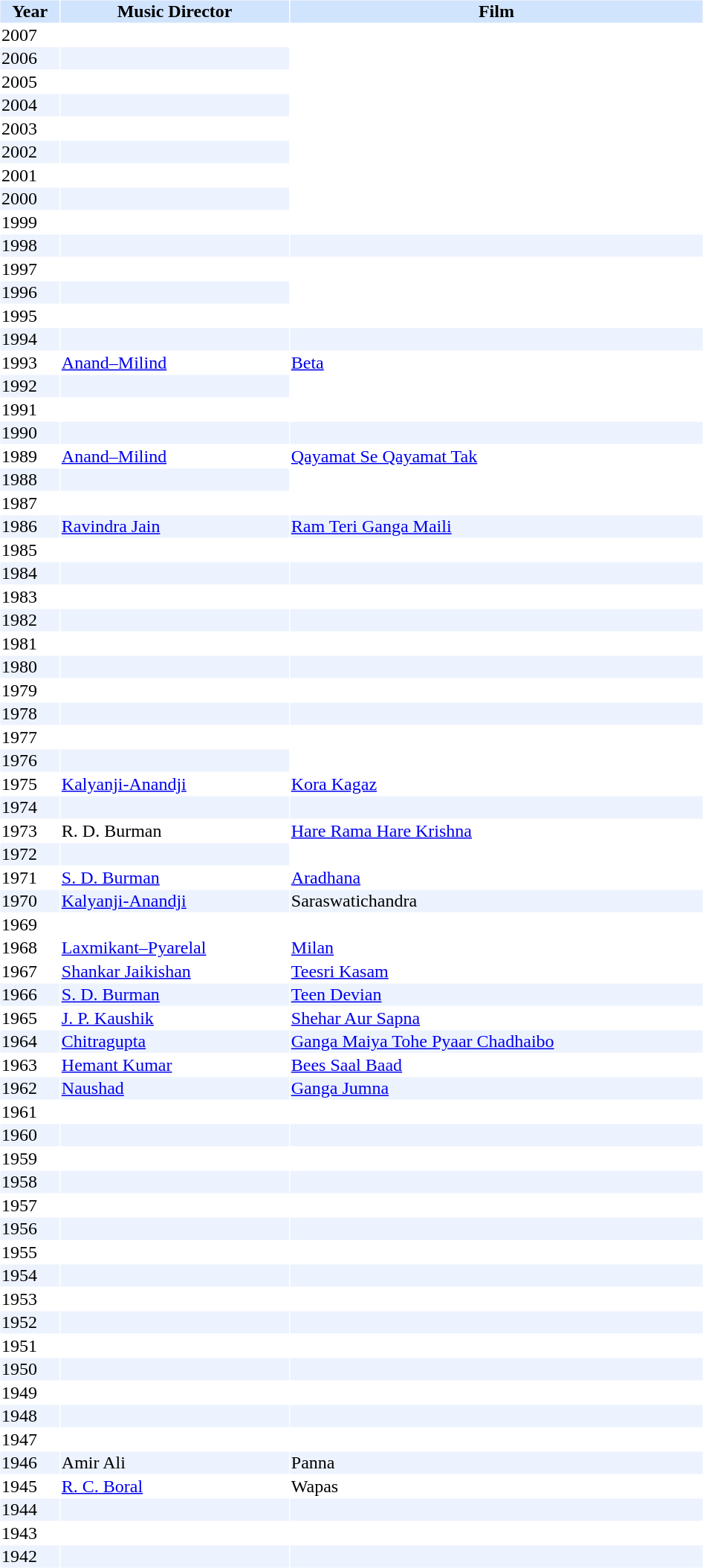<table cellspacing="1" cellpadding="1" border="0" width="50%">
<tr bgcolor="#d1e4fd">
<th>Year</th>
<th>Music Director</th>
<th>Film</th>
</tr>
<tr>
<td>2007</td>
<td></td>
</tr>
<tr bgcolor=#edf3fe>
<td>2006</td>
<td></td>
</tr>
<tr>
<td>2005</td>
<td></td>
</tr>
<tr bgcolor=#edf3fe>
<td>2004</td>
<td></td>
</tr>
<tr>
<td>2003</td>
<td></td>
</tr>
<tr bgcolor=#edf3fe>
<td>2002</td>
<td></td>
</tr>
<tr>
<td>2001</td>
<td></td>
</tr>
<tr bgcolor=#edf3fe>
<td>2000</td>
<td></td>
</tr>
<tr>
<td>1999</td>
<td></td>
</tr>
<tr bgcolor=#edf3fe>
<td>1998</td>
<td></td>
<td></td>
</tr>
<tr>
<td>1997</td>
<td></td>
</tr>
<tr bgcolor=#edf3fe>
<td>1996</td>
<td></td>
</tr>
<tr>
<td>1995</td>
<td></td>
</tr>
<tr bgcolor=#edf3fe>
<td>1994</td>
<td></td>
<td></td>
</tr>
<tr>
<td>1993</td>
<td><a href='#'>Anand–Milind</a></td>
<td><a href='#'>Beta</a></td>
</tr>
<tr bgcolor=#edf3fe>
<td>1992</td>
<td></td>
</tr>
<tr>
<td>1991</td>
<td></td>
<td></td>
</tr>
<tr bgcolor=#edf3fe>
<td>1990</td>
<td></td>
<td></td>
</tr>
<tr>
<td>1989</td>
<td><a href='#'>Anand–Milind</a></td>
<td><a href='#'>Qayamat Se Qayamat Tak</a></td>
</tr>
<tr bgcolor=#edf3fe>
<td>1988</td>
<td></td>
</tr>
<tr>
<td>1987</td>
<td></td>
</tr>
<tr bgcolor=#edf3fe>
<td>1986</td>
<td><a href='#'>Ravindra Jain</a></td>
<td><a href='#'>Ram Teri Ganga Maili</a></td>
</tr>
<tr>
<td>1985</td>
<td></td>
<td></td>
</tr>
<tr bgcolor=#edf3fe>
<td>1984</td>
<td></td>
<td></td>
</tr>
<tr>
<td>1983</td>
<td></td>
<td></td>
</tr>
<tr bgcolor=#edf3fe>
<td>1982</td>
<td></td>
<td></td>
</tr>
<tr>
<td>1981</td>
<td></td>
</tr>
<tr bgcolor=#edf3fe>
<td>1980</td>
<td></td>
<td></td>
</tr>
<tr>
<td>1979</td>
<td></td>
<td></td>
</tr>
<tr bgcolor=#edf3fe>
<td>1978</td>
<td></td>
<td></td>
</tr>
<tr>
<td>1977</td>
<td></td>
<td></td>
</tr>
<tr bgcolor=#edf3fe>
<td>1976</td>
<td></td>
</tr>
<tr>
<td>1975</td>
<td><a href='#'>Kalyanji-Anandji</a></td>
<td><a href='#'>Kora Kagaz</a></td>
</tr>
<tr bgcolor=#edf3fe>
<td>1974</td>
<td></td>
<td></td>
</tr>
<tr>
<td>1973</td>
<td>R. D. Burman</td>
<td><a href='#'>Hare Rama Hare Krishna</a></td>
</tr>
<tr bgcolor=#edf3fe>
<td>1972</td>
<td></td>
</tr>
<tr>
<td>1971</td>
<td><a href='#'>S. D. Burman</a></td>
<td><a href='#'>Aradhana</a></td>
</tr>
<tr bgcolor=#edf3fe>
<td>1970</td>
<td><a href='#'>Kalyanji-Anandji</a></td>
<td>Saraswatichandra</td>
</tr>
<tr>
<td>1969</td>
<td></td>
</tr>
<tr>
<td>1968</td>
<td><a href='#'>Laxmikant–Pyarelal</a></td>
<td><a href='#'>Milan</a></td>
</tr>
<tr>
<td>1967</td>
<td><a href='#'>Shankar Jaikishan</a></td>
<td><a href='#'>Teesri Kasam</a></td>
</tr>
<tr bgcolor=#edf3fe>
<td>1966</td>
<td><a href='#'>S. D. Burman</a></td>
<td><a href='#'>Teen Devian</a></td>
</tr>
<tr>
<td>1965</td>
<td><a href='#'>J. P. Kaushik</a></td>
<td><a href='#'>Shehar Aur Sapna</a></td>
</tr>
<tr bgcolor=#edf3fe>
<td>1964</td>
<td><a href='#'>Chitragupta</a></td>
<td><a href='#'>Ganga Maiya Tohe Pyaar Chadhaibo</a></td>
</tr>
<tr>
<td>1963</td>
<td><a href='#'>Hemant Kumar</a></td>
<td><a href='#'>Bees Saal Baad</a></td>
</tr>
<tr bgcolor=#edf3fe>
<td>1962</td>
<td><a href='#'>Naushad</a></td>
<td><a href='#'>Ganga Jumna</a></td>
</tr>
<tr>
<td>1961</td>
<td></td>
<td></td>
</tr>
<tr bgcolor=#edf3fe>
<td>1960</td>
<td></td>
<td></td>
</tr>
<tr>
<td>1959</td>
<td></td>
<td></td>
</tr>
<tr bgcolor=#edf3fe>
<td>1958</td>
<td></td>
<td></td>
</tr>
<tr>
<td>1957</td>
<td></td>
<td></td>
</tr>
<tr bgcolor=#edf3fe>
<td>1956</td>
<td></td>
<td></td>
</tr>
<tr>
<td>1955</td>
<td></td>
<td></td>
</tr>
<tr bgcolor=#edf3fe>
<td>1954</td>
<td></td>
<td></td>
</tr>
<tr>
<td>1953</td>
<td></td>
<td></td>
</tr>
<tr bgcolor=#edf3fe>
<td>1952</td>
<td></td>
<td></td>
</tr>
<tr>
<td>1951</td>
<td></td>
<td></td>
</tr>
<tr bgcolor=#edf3fe>
<td>1950</td>
<td></td>
<td></td>
</tr>
<tr>
<td>1949</td>
<td></td>
<td></td>
</tr>
<tr bgcolor=#edf3fe>
<td>1948</td>
<td></td>
<td></td>
</tr>
<tr>
<td>1947</td>
<td></td>
<td></td>
</tr>
<tr bgcolor=#edf3fe>
<td>1946</td>
<td>Amir Ali</td>
<td>Panna</td>
</tr>
<tr>
<td>1945</td>
<td><a href='#'>R. C. Boral</a></td>
<td>Wapas</td>
</tr>
<tr bgcolor=#edf3fe>
<td>1944</td>
<td></td>
<td></td>
</tr>
<tr>
<td>1943</td>
<td></td>
<td></td>
</tr>
<tr bgcolor=#edf3fe>
<td>1942</td>
<td></td>
<td></td>
</tr>
</table>
